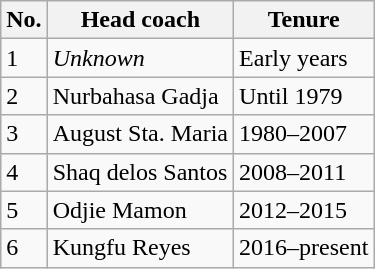<table class=wikitable>
<tr>
<th style=>No.</th>
<th style=>Head coach</th>
<th style=>Tenure</th>
</tr>
<tr>
<td>1</td>
<td><em>Unknown</em></td>
<td>Early years</td>
</tr>
<tr>
<td>2</td>
<td>Nurbahasa Gadja</td>
<td>Until 1979</td>
</tr>
<tr>
<td>3</td>
<td>August Sta. Maria</td>
<td>1980–2007</td>
</tr>
<tr>
<td>4</td>
<td>Shaq delos Santos</td>
<td>2008–2011</td>
</tr>
<tr>
<td>5</td>
<td>Odjie Mamon</td>
<td>2012–2015</td>
</tr>
<tr>
<td>6</td>
<td>Kungfu Reyes</td>
<td>2016–present</td>
</tr>
</table>
